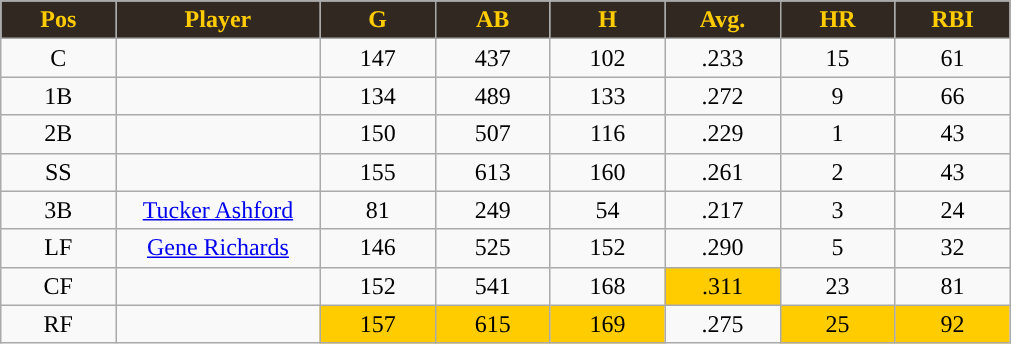<table class="wikitable sortable">
<tr>
<th style="background:#312821; color:#FFCC00" width="9%">Pos</th>
<th style="background:#312821; color:#FFCC00" width="16%">Player</th>
<th style="background:#312821; color:#FFCC00" width="9%">G</th>
<th style="background:#312821; color:#FFCC00" width="9%">AB</th>
<th style="background:#312821; color:#FFCC00" width="9%">H</th>
<th style="background:#312821; color:#FFCC00" width="9%">Avg.</th>
<th style="background:#312821; color:#FFCC00" width="9%">HR</th>
<th style="background:#312821; color:#FFCC00" width="9%">RBI</th>
</tr>
<tr align="center">
<td>C</td>
<td></td>
<td>147</td>
<td>437</td>
<td>102</td>
<td>.233</td>
<td>15</td>
<td>61</td>
</tr>
<tr align="center">
<td>1B</td>
<td></td>
<td>134</td>
<td>489</td>
<td>133</td>
<td>.272</td>
<td>9</td>
<td>66</td>
</tr>
<tr align="center">
<td>2B</td>
<td></td>
<td>150</td>
<td>507</td>
<td>116</td>
<td>.229</td>
<td>1</td>
<td>43</td>
</tr>
<tr align="center">
<td>SS</td>
<td></td>
<td>155</td>
<td>613</td>
<td>160</td>
<td>.261</td>
<td>2</td>
<td>43</td>
</tr>
<tr align="center">
<td>3B</td>
<td><a href='#'>Tucker Ashford</a></td>
<td>81</td>
<td>249</td>
<td>54</td>
<td>.217</td>
<td>3</td>
<td>24</td>
</tr>
<tr align=center>
<td>LF</td>
<td><a href='#'>Gene Richards</a></td>
<td>146</td>
<td>525</td>
<td>152</td>
<td>.290</td>
<td>5</td>
<td>32</td>
</tr>
<tr align=center>
<td>CF</td>
<td></td>
<td>152</td>
<td>541</td>
<td>168</td>
<td style="background:#fc0;">.311</td>
<td>23</td>
<td>81</td>
</tr>
<tr align="center">
<td>RF</td>
<td></td>
<td style="background:#fc0;">157</td>
<td style="background:#fc0;">615</td>
<td style="background:#fc0;">169</td>
<td>.275</td>
<td style="background:#fc0;">25</td>
<td style="background:#fc0;">92</td>
</tr>
</table>
